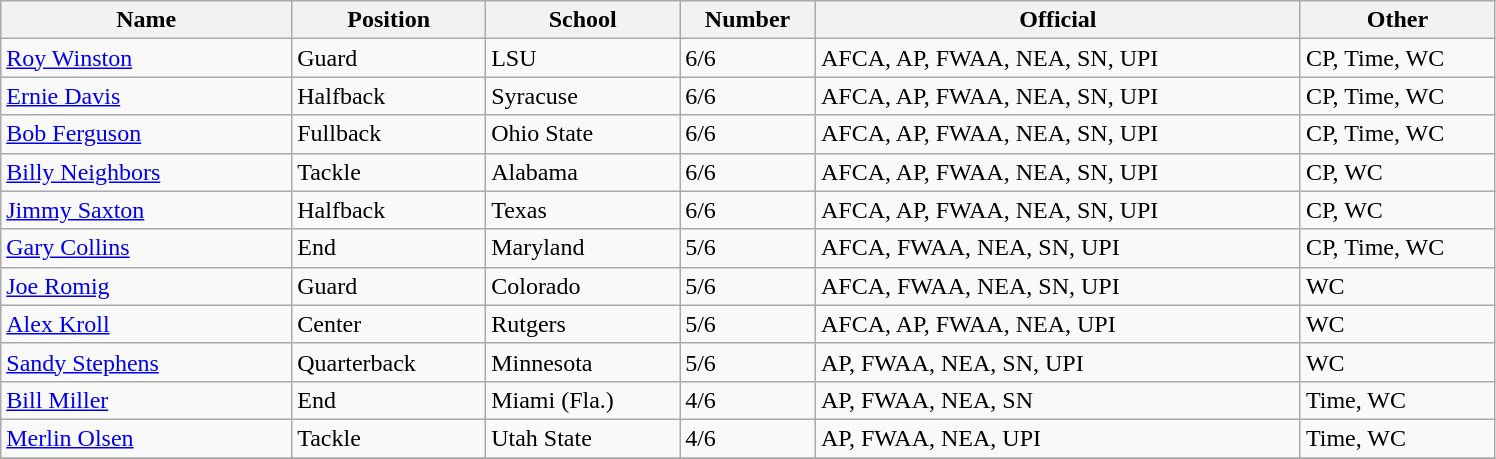<table class="wikitable sortable">
<tr>
<th bgcolor="#DDDDFF" width="15%">Name</th>
<th bgcolor="#DDDDFF" width="10%">Position</th>
<th bgcolor="#DDDDFF" width="10%">School</th>
<th bgcolor="#DDDDFF" width="7%">Number</th>
<th bgcolor="#DDDDFF" width="25%">Official</th>
<th bgcolor="#DDDDFF" width="10%">Other</th>
</tr>
<tr align="left">
<td><a href='#'>Roy Winston</a></td>
<td>Guard</td>
<td>LSU</td>
<td>6/6</td>
<td>AFCA, AP, FWAA, NEA, SN, UPI</td>
<td>CP, Time, WC</td>
</tr>
<tr align="left">
<td><a href='#'>Ernie Davis</a></td>
<td>Halfback</td>
<td>Syracuse</td>
<td>6/6</td>
<td>AFCA, AP, FWAA, NEA, SN, UPI</td>
<td>CP, Time, WC</td>
</tr>
<tr align="left">
<td><a href='#'>Bob Ferguson</a></td>
<td>Fullback</td>
<td>Ohio State</td>
<td>6/6</td>
<td>AFCA, AP, FWAA, NEA, SN, UPI</td>
<td>CP, Time, WC</td>
</tr>
<tr align="left">
<td><a href='#'>Billy Neighbors</a></td>
<td>Tackle</td>
<td>Alabama</td>
<td>6/6</td>
<td>AFCA, AP, FWAA, NEA, SN, UPI</td>
<td>CP, WC</td>
</tr>
<tr align="left">
<td><a href='#'>Jimmy Saxton</a></td>
<td>Halfback</td>
<td>Texas</td>
<td>6/6</td>
<td>AFCA, AP, FWAA, NEA, SN, UPI</td>
<td>CP, WC</td>
</tr>
<tr align="left">
<td><a href='#'>Gary Collins</a></td>
<td>End</td>
<td>Maryland</td>
<td>5/6</td>
<td>AFCA, FWAA, NEA, SN, UPI</td>
<td>CP, Time, WC</td>
</tr>
<tr align="left">
<td><a href='#'>Joe Romig</a></td>
<td>Guard</td>
<td>Colorado</td>
<td>5/6</td>
<td>AFCA, FWAA, NEA, SN, UPI</td>
<td>WC</td>
</tr>
<tr align="left">
<td><a href='#'>Alex Kroll</a></td>
<td>Center</td>
<td>Rutgers</td>
<td>5/6</td>
<td>AFCA, AP, FWAA, NEA, UPI</td>
<td>WC</td>
</tr>
<tr align="left">
<td><a href='#'>Sandy Stephens</a></td>
<td>Quarterback</td>
<td>Minnesota</td>
<td>5/6</td>
<td>AP, FWAA, NEA, SN, UPI</td>
<td>WC</td>
</tr>
<tr align="left">
<td><a href='#'>Bill Miller</a></td>
<td>End</td>
<td>Miami (Fla.)</td>
<td>4/6</td>
<td>AP, FWAA, NEA, SN</td>
<td>Time, WC</td>
</tr>
<tr align="left">
<td><a href='#'>Merlin Olsen</a></td>
<td>Tackle</td>
<td>Utah State</td>
<td>4/6</td>
<td>AP, FWAA, NEA, UPI</td>
<td>Time, WC</td>
</tr>
<tr align="left">
</tr>
</table>
